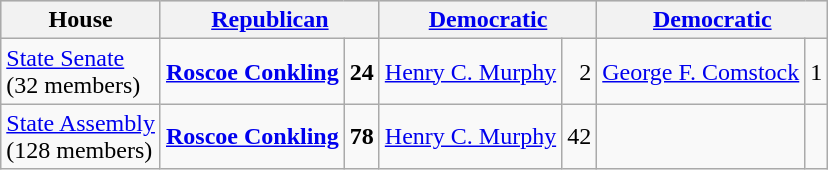<table class=wikitable>
<tr bgcolor=lightgrey>
<th>House</th>
<th colspan=2><a href='#'>Republican</a></th>
<th colspan=2><a href='#'>Democratic</a></th>
<th colspan=2><a href='#'>Democratic</a></th>
</tr>
<tr>
<td><a href='#'>State Senate</a><br>(32 members)</td>
<td><strong><a href='#'>Roscoe Conkling</a></strong></td>
<td align=right><strong>24</strong></td>
<td><a href='#'>Henry C. Murphy</a></td>
<td align=right>2</td>
<td><a href='#'>George F. Comstock</a></td>
<td align=right>1</td>
</tr>
<tr>
<td><a href='#'>State Assembly</a><br>(128 members)</td>
<td><strong><a href='#'>Roscoe Conkling</a></strong></td>
<td align=right><strong>78</strong></td>
<td><a href='#'>Henry C. Murphy</a></td>
<td align=right>42</td>
<td></td>
<td></td>
</tr>
</table>
